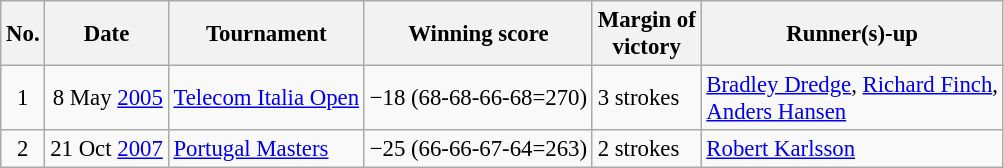<table class="wikitable" style="font-size:95%;">
<tr>
<th>No.</th>
<th>Date</th>
<th>Tournament</th>
<th>Winning score</th>
<th>Margin of<br>victory</th>
<th>Runner(s)-up</th>
</tr>
<tr>
<td align=center>1</td>
<td align=right>8 May <a href='#'>2005</a></td>
<td><a href='#'>Telecom Italia Open</a></td>
<td>−18 (68-68-66-68=270)</td>
<td>3 strokes</td>
<td> <a href='#'>Bradley Dredge</a>,  <a href='#'>Richard Finch</a>,<br> <a href='#'>Anders Hansen</a></td>
</tr>
<tr>
<td align=center>2</td>
<td align=right>21 Oct <a href='#'>2007</a></td>
<td><a href='#'>Portugal Masters</a></td>
<td>−25 (66-66-67-64=263)</td>
<td>2 strokes</td>
<td> <a href='#'>Robert Karlsson</a></td>
</tr>
</table>
